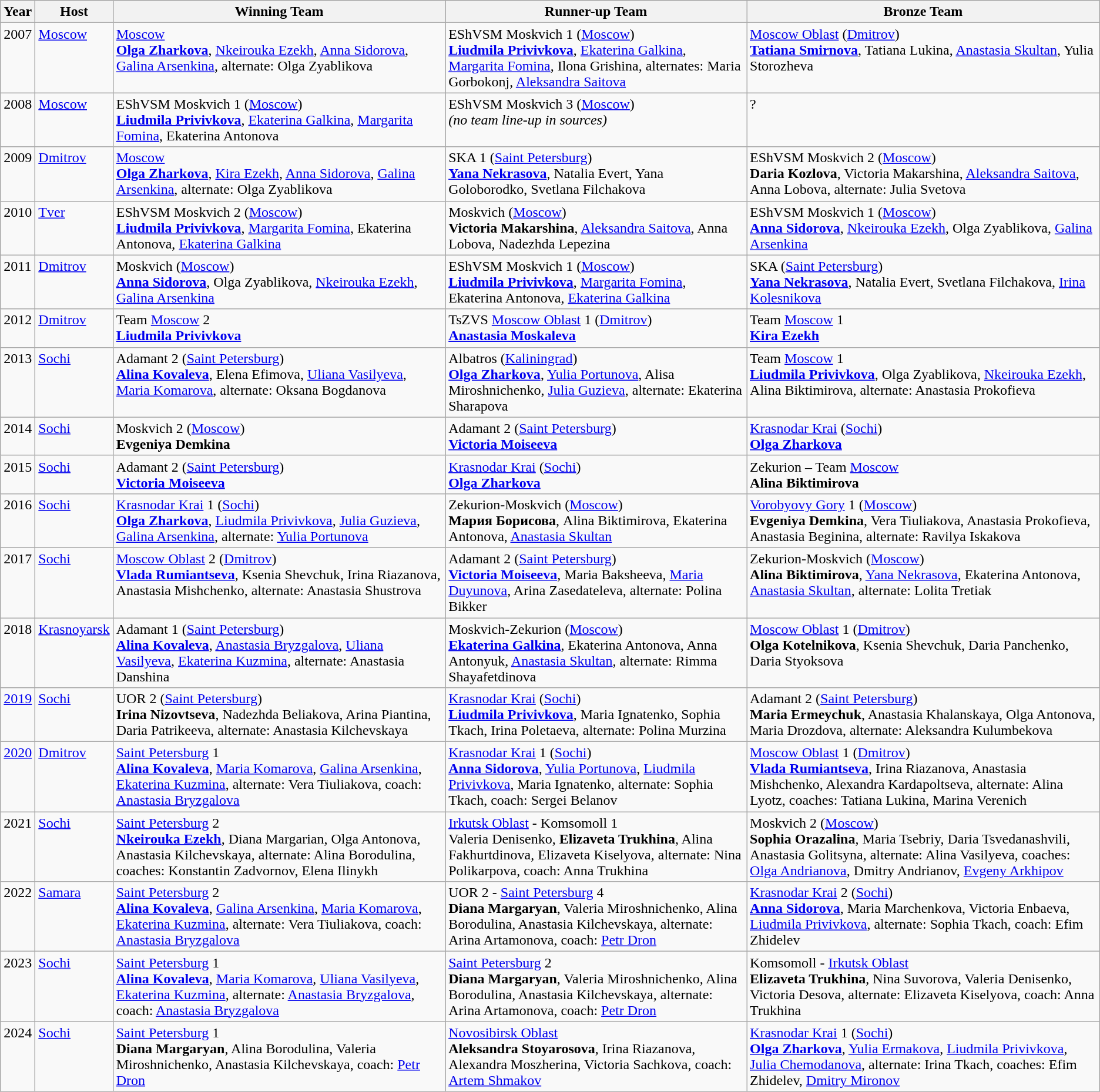<table class="wikitable">
<tr>
<th scope="col">Year</th>
<th scope="col">Host</th>
<th scope="col">Winning Team</th>
<th scope="col">Runner-up Team</th>
<th scope="col">Bronze Team</th>
</tr>
<tr valign=top>
<td>2007</td>
<td><a href='#'>Moscow</a></td>
<td><a href='#'>Moscow</a><br><strong><a href='#'>Olga Zharkova</a></strong>, <a href='#'>Nkeirouka Ezekh</a>, <a href='#'>Anna Sidorova</a>, <a href='#'>Galina Arsenkina</a>, alternate: Olga Zyablikova</td>
<td>EShVSM Moskvich 1 (<a href='#'>Moscow</a>)<br><strong><a href='#'>Liudmila Privivkova</a></strong>, <a href='#'>Ekaterina Galkina</a>, <a href='#'>Margarita Fomina</a>, Ilona Grishina, alternates: Maria Gorbokonj, <a href='#'>Aleksandra Saitova</a></td>
<td><a href='#'>Moscow Oblast</a> (<a href='#'>Dmitrov</a>)<br><strong><a href='#'>Tatiana Smirnova</a></strong>, Tatiana Lukina, <a href='#'>Anastasia Skultan</a>, Yulia Storozheva</td>
</tr>
<tr valign=top>
<td>2008</td>
<td><a href='#'>Moscow</a></td>
<td>EShVSM Moskvich 1 (<a href='#'>Moscow</a>)<br><strong><a href='#'>Liudmila Privivkova</a></strong>, <a href='#'>Ekaterina Galkina</a>, <a href='#'>Margarita Fomina</a>, Ekaterina Antonova</td>
<td>EShVSM Moskvich 3 (<a href='#'>Moscow</a>)<br><em>(no team line-up in sources)</em></td>
<td>?</td>
</tr>
<tr valign=top>
<td>2009</td>
<td><a href='#'>Dmitrov</a></td>
<td><a href='#'>Moscow</a><br><strong><a href='#'>Olga Zharkova</a></strong>, <a href='#'>Kira Ezekh</a>, <a href='#'>Anna Sidorova</a>, <a href='#'>Galina Arsenkina</a>, alternate: Olga Zyablikova</td>
<td>SKA 1 (<a href='#'>Saint Petersburg</a>)<br><strong><a href='#'>Yana Nekrasova</a></strong>, Natalia Evert, Yana Goloborodko, Svetlana Filchakova</td>
<td>EShVSM Moskvich 2 (<a href='#'>Moscow</a>)<br><strong>Daria Kozlova</strong>, Victoria Makarshina, <a href='#'>Aleksandra Saitova</a>, Anna Lobova, alternate: Julia Svetova</td>
</tr>
<tr valign=top>
<td>2010</td>
<td><a href='#'>Tver</a></td>
<td>EShVSM Moskvich 2 (<a href='#'>Moscow</a>)<br><strong><a href='#'>Liudmila Privivkova</a></strong>, <a href='#'>Margarita Fomina</a>, Ekaterina Antonova, <a href='#'>Ekaterina Galkina</a></td>
<td>Moskvich (<a href='#'>Moscow</a>)<br><strong>Victoria Makarshina</strong>, <a href='#'>Aleksandra Saitova</a>, Anna Lobova, Nadezhda Lepezina</td>
<td>EShVSM Moskvich 1 (<a href='#'>Moscow</a>)<br><strong><a href='#'>Anna Sidorova</a></strong>, <a href='#'>Nkeirouka Ezekh</a>, Olga Zyablikova, <a href='#'>Galina Arsenkina</a></td>
</tr>
<tr valign=top>
<td>2011</td>
<td><a href='#'>Dmitrov</a></td>
<td>Moskvich (<a href='#'>Moscow</a>)<br><strong><a href='#'>Anna Sidorova</a></strong>, Olga Zyablikova, <a href='#'>Nkeirouka Ezekh</a>, <a href='#'>Galina Arsenkina</a></td>
<td>EShVSM Moskvich 1 (<a href='#'>Moscow</a>)<br><strong><a href='#'>Liudmila Privivkova</a></strong>, <a href='#'>Margarita Fomina</a>, Ekaterina Antonova, <a href='#'>Ekaterina Galkina</a></td>
<td>SKA (<a href='#'>Saint Petersburg</a>)<br><strong><a href='#'>Yana Nekrasova</a></strong>, Natalia Evert, Svetlana Filchakova, <a href='#'>Irina Kolesnikova</a></td>
</tr>
<tr valign=top>
<td>2012</td>
<td><a href='#'>Dmitrov</a></td>
<td>Team <a href='#'>Moscow</a> 2<br><strong><a href='#'>Liudmila Privivkova</a></strong></td>
<td>TsZVS <a href='#'>Moscow Oblast</a> 1 (<a href='#'>Dmitrov</a>)<br><strong><a href='#'>Anastasia Moskaleva</a></strong></td>
<td>Team <a href='#'>Moscow</a> 1<br><strong><a href='#'>Kira Ezekh</a></strong></td>
</tr>
<tr valign=top>
<td>2013</td>
<td><a href='#'>Sochi</a></td>
<td>Adamant 2 (<a href='#'>Saint Petersburg</a>)<br><strong><a href='#'>Alina Kovaleva</a></strong>, Elena Efimova, <a href='#'>Uliana Vasilyeva</a>, <a href='#'>Maria Komarova</a>, alternate: Oksana Bogdanova</td>
<td>Albatros (<a href='#'>Kaliningrad</a>)<br><strong><a href='#'>Olga Zharkova</a></strong>, <a href='#'>Yulia Portunova</a>, Alisa Miroshnichenko, <a href='#'>Julia Guzieva</a>, alternate: Ekaterina Sharapova</td>
<td>Team <a href='#'>Moscow</a> 1<br><strong><a href='#'>Liudmila Privivkova</a></strong>, Olga Zyablikova, <a href='#'>Nkeirouka Ezekh</a>, Alina Biktimirova, alternate: Anastasia Prokofieva</td>
</tr>
<tr valign=top>
<td>2014</td>
<td><a href='#'>Sochi</a></td>
<td>Moskvich 2 (<a href='#'>Moscow</a>)<br><strong>Evgeniya Demkina</strong></td>
<td>Adamant 2 (<a href='#'>Saint Petersburg</a>)<br><strong><a href='#'>Victoria Moiseeva</a></strong></td>
<td><a href='#'>Krasnodar Krai</a> (<a href='#'>Sochi</a>)<br><strong><a href='#'>Olga Zharkova</a></strong></td>
</tr>
<tr valign=top>
<td>2015</td>
<td><a href='#'>Sochi</a></td>
<td>Adamant 2 (<a href='#'>Saint Petersburg</a>)<br><strong><a href='#'>Victoria Moiseeva</a></strong></td>
<td><a href='#'>Krasnodar Krai</a> (<a href='#'>Sochi</a>)<br><strong><a href='#'>Olga Zharkova</a></strong></td>
<td>Zekurion – Team <a href='#'>Moscow</a><br><strong>Alina Biktimirova</strong></td>
</tr>
<tr valign=top>
<td>2016</td>
<td><a href='#'>Sochi</a></td>
<td><a href='#'>Krasnodar Krai</a> 1 (<a href='#'>Sochi</a>)<br><strong><a href='#'>Olga Zharkova</a></strong>, <a href='#'>Liudmila Privivkova</a>, <a href='#'>Julia Guzieva</a>, <a href='#'>Galina Arsenkina</a>, alternate: <a href='#'>Yulia Portunova</a></td>
<td>Zekurion-Moskvich (<a href='#'>Moscow</a>)<br><strong>Мария Борисова</strong>, Alina Biktimirova, Ekaterina Antonova, <a href='#'>Anastasia Skultan</a></td>
<td><a href='#'>Vorobyovy Gory</a> 1 (<a href='#'>Moscow</a>)<br><strong>Evgeniya Demkina</strong>, Vera Tiuliakova, Anastasia Prokofieva, Anastasia Beginina, alternate: Ravilya Iskakova</td>
</tr>
<tr valign=top>
<td>2017</td>
<td><a href='#'>Sochi</a></td>
<td><a href='#'>Moscow Oblast</a> 2 (<a href='#'>Dmitrov</a>)<br><strong><a href='#'>Vlada Rumiantseva</a></strong>, Ksenia Shevchuk, Irina Riazanova, Anastasia Mishchenko, alternate: Anastasia Shustrova</td>
<td>Adamant 2 (<a href='#'>Saint Petersburg</a>)<br><strong><a href='#'>Victoria Moiseeva</a></strong>, 	Maria Baksheeva, <a href='#'>Maria Duyunova</a>, Arina Zasedateleva, alternate: 	Polina Bikker</td>
<td>Zekurion-Moskvich (<a href='#'>Moscow</a>)<br><strong>Alina Biktimirova</strong>, <a href='#'>Yana Nekrasova</a>, Ekaterina Antonova, <a href='#'>Anastasia Skultan</a>, alternate: Lolita Tretiak</td>
</tr>
<tr valign=top>
<td>2018</td>
<td><a href='#'>Krasnoyarsk</a></td>
<td>Adamant 1 (<a href='#'>Saint Petersburg</a>)<br><strong><a href='#'>Alina Kovaleva</a></strong>, <a href='#'>Anastasia Bryzgalova</a>, <a href='#'>Uliana Vasilyeva</a>, <a href='#'>Ekaterina Kuzmina</a>, alternate: 	Anastasia Danshina</td>
<td>Moskvich-Zekurion (<a href='#'>Moscow</a>)<br><strong><a href='#'>Ekaterina Galkina</a></strong>, Ekaterina Antonova, Anna Antonyuk, <a href='#'>Anastasia Skultan</a>, alternate: Rimma Shayafetdinova</td>
<td><a href='#'>Moscow Oblast</a> 1 (<a href='#'>Dmitrov</a>)<br><strong>Olga Kotelnikova</strong>, Ksenia Shevchuk, Daria Panchenko, Daria Styoksova</td>
</tr>
<tr valign=top>
<td><a href='#'>2019</a></td>
<td><a href='#'>Sochi</a></td>
<td>UOR 2 (<a href='#'>Saint Petersburg</a>)<br><strong>Irina Nizovtseva</strong>, Nadezhda Beliakova, Arina Piantina, Daria Patrikeeva, alternate: Anastasia Kilchevskaya</td>
<td><a href='#'>Krasnodar Krai</a> (<a href='#'>Sochi</a>)<br><strong><a href='#'>Liudmila Privivkova</a></strong>, Maria Ignatenko, Sophia Tkach, Irina Poletaeva, alternate: Polina Murzina</td>
<td>Adamant 2 (<a href='#'>Saint Petersburg</a>)<br><strong>Maria Ermeychuk</strong>, Anastasia Khalanskaya, Olga Antonova, Maria Drozdova, alternate: Aleksandra Kulumbekova</td>
</tr>
<tr valign=top>
<td><a href='#'>2020</a></td>
<td><a href='#'>Dmitrov</a></td>
<td><a href='#'>Saint Petersburg</a> 1<br><strong><a href='#'>Alina Kovaleva</a></strong>, <a href='#'>Maria Komarova</a>, <a href='#'>Galina Arsenkina</a>, <a href='#'>Ekaterina Kuzmina</a>, alternate: Vera Tiuliakova, coach: <a href='#'>Anastasia Bryzgalova</a></td>
<td><a href='#'>Krasnodar Krai</a> 1 (<a href='#'>Sochi</a>)<br><strong><a href='#'>Anna Sidorova</a></strong>, <a href='#'>Yulia Portunova</a>, <a href='#'>Liudmila Privivkova</a>, Maria Ignatenko, alternate: Sophia Tkach, coach: 	Sergei Belanov</td>
<td><a href='#'>Moscow Oblast</a> 1 (<a href='#'>Dmitrov</a>)<br><strong><a href='#'>Vlada Rumiantseva</a></strong>, Irina Riazanova, Anastasia Mishchenko, Alexandra Kardapoltseva, alternate: Alina Lyotz, coaches: Tatiana Lukina, Marina Verenich</td>
</tr>
<tr valign=top>
<td>2021</td>
<td><a href='#'>Sochi</a></td>
<td><a href='#'>Saint Petersburg</a> 2<br><strong><a href='#'>Nkeirouka Ezekh</a></strong>, Diana Margarian, Olga Antonova, Anastasia Kilchevskaya, alternate: Alina Borodulina, coaches: Konstantin Zadvornov, Elena Ilinykh</td>
<td><a href='#'>Irkutsk Oblast</a> - Komsomoll 1<br>Valeria Denisenko, <strong>Elizaveta Trukhina</strong>, Alina Fakhurtdinova, Elizaveta Kiselyova, alternate: Nina Polikarpova, coach: Anna Trukhina</td>
<td>Moskvich 2 (<a href='#'>Moscow</a>)<br><strong>Sophia Orazalina</strong>, Maria Tsebriy, Daria Tsvedanashvili, Anastasia Golitsyna, alternate: Alina Vasilyeva, coaches: <a href='#'>Olga Andrianova</a>, Dmitry Andrianov, <a href='#'>Evgeny Arkhipov</a></td>
</tr>
<tr valign=top>
<td>2022</td>
<td><a href='#'>Samara</a></td>
<td><a href='#'>Saint Petersburg</a> 2<br><strong><a href='#'>Alina Kovaleva</a></strong>, <a href='#'>Galina Arsenkina</a>, <a href='#'>Maria Komarova</a>, <a href='#'>Ekaterina Kuzmina</a>, alternate: Vera Tiuliakova, coach: <a href='#'>Anastasia Bryzgalova</a></td>
<td>UOR 2 - <a href='#'>Saint Petersburg</a> 4<br><strong>Diana Margaryan</strong>, Valeria Miroshnichenko, Alina Borodulina, Anastasia Kilchevskaya, alternate: Arina Artamonova, coach: <a href='#'>Petr Dron</a></td>
<td><a href='#'>Krasnodar Krai</a> 2 (<a href='#'>Sochi</a>)<br><strong><a href='#'>Anna Sidorova</a></strong>, Maria Marchenkova, Victoria Enbaeva, <a href='#'>Liudmila Privivkova</a>, alternate: Sophia Tkach, coach: Efim Zhidelev</td>
</tr>
<tr valign=top>
<td>2023</td>
<td><a href='#'>Sochi</a></td>
<td><a href='#'>Saint Petersburg</a> 1<br><strong><a href='#'>Alina Kovaleva</a></strong>, <a href='#'>Maria Komarova</a>, <a href='#'>Uliana Vasilyeva</a>, <a href='#'>Ekaterina Kuzmina</a>, alternate: <a href='#'>Anastasia Bryzgalova</a>, coach: <a href='#'>Anastasia Bryzgalova</a></td>
<td><a href='#'>Saint Petersburg</a> 2<br><strong>Diana Margaryan</strong>, Valeria Miroshnichenko, Alina Borodulina, Anastasia Kilchevskaya, alternate: Arina Artamonova, coach: <a href='#'>Petr Dron</a></td>
<td>Komsomoll - <a href='#'>Irkutsk Oblast</a><br><strong>Elizaveta Trukhina</strong>, Nina Suvorova, Valeria Denisenko, Victoria Desova, alternate: Elizaveta Kiselyova, coach: Anna Trukhina</td>
</tr>
<tr valign=top>
<td>2024</td>
<td><a href='#'>Sochi</a></td>
<td><a href='#'>Saint Petersburg</a> 1<br><strong>Diana Margaryan</strong>, Alina Borodulina, Valeria Miroshnichenko, Anastasia Kilchevskaya, coach: <a href='#'>Petr Dron</a></td>
<td><a href='#'>Novosibirsk Oblast</a><br><strong>Aleksandra Stoyarosova</strong>, Irina Riazanova, Alexandra Moszherina, Victoria Sachkova, coach: <a href='#'>Artem Shmakov</a></td>
<td><a href='#'>Krasnodar Krai</a> 1 (<a href='#'>Sochi</a>)<br><strong><a href='#'>Olga Zharkova</a></strong>, <a href='#'>Yulia Ermakova</a>, <a href='#'>Liudmila Privivkova</a>, <a href='#'>Julia Chemodanova</a>, alternate: Irina Tkach, coaches: Efim Zhidelev, <a href='#'>Dmitry Mironov</a></td>
</tr>
</table>
